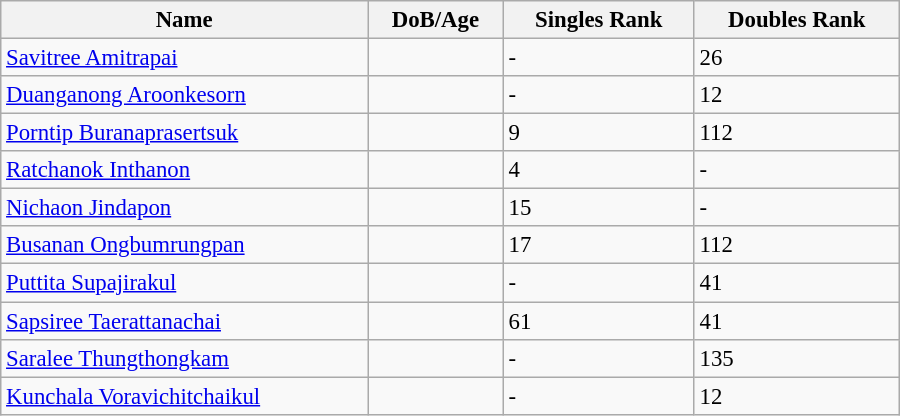<table class="wikitable"  style="width:600px; font-size:95%;">
<tr>
<th align="left">Name</th>
<th align="left">DoB/Age</th>
<th align="left">Singles Rank</th>
<th align="left">Doubles Rank</th>
</tr>
<tr>
<td><a href='#'>Savitree Amitrapai</a></td>
<td></td>
<td>-</td>
<td>26</td>
</tr>
<tr>
<td><a href='#'>Duanganong Aroonkesorn</a></td>
<td></td>
<td>-</td>
<td>12</td>
</tr>
<tr>
<td><a href='#'>Porntip Buranaprasertsuk</a></td>
<td></td>
<td>9</td>
<td>112</td>
</tr>
<tr>
<td><a href='#'>Ratchanok Inthanon</a></td>
<td></td>
<td>4</td>
<td>-</td>
</tr>
<tr>
<td><a href='#'>Nichaon Jindapon</a></td>
<td></td>
<td>15</td>
<td>-</td>
</tr>
<tr>
<td><a href='#'>Busanan Ongbumrungpan</a></td>
<td></td>
<td>17</td>
<td>112</td>
</tr>
<tr>
<td><a href='#'>Puttita Supajirakul</a></td>
<td></td>
<td>-</td>
<td>41</td>
</tr>
<tr>
<td><a href='#'>Sapsiree Taerattanachai</a></td>
<td></td>
<td>61</td>
<td>41</td>
</tr>
<tr>
<td><a href='#'>Saralee Thungthongkam</a></td>
<td></td>
<td>-</td>
<td>135</td>
</tr>
<tr>
<td><a href='#'>Kunchala Voravichitchaikul</a></td>
<td></td>
<td>-</td>
<td>12</td>
</tr>
</table>
